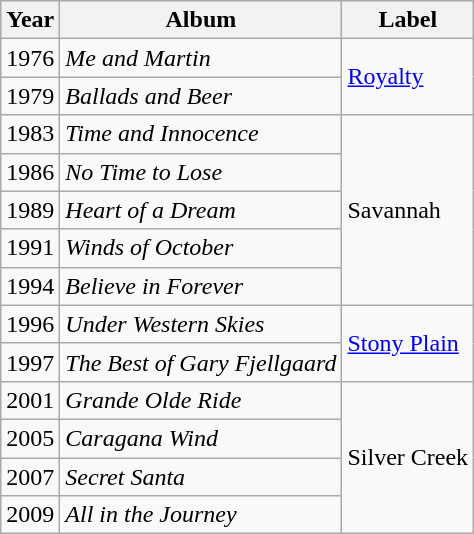<table class="wikitable">
<tr>
<th>Year</th>
<th>Album</th>
<th>Label</th>
</tr>
<tr>
<td>1976</td>
<td><em>Me and Martin</em></td>
<td rowspan="2"><a href='#'>Royalty</a></td>
</tr>
<tr>
<td>1979</td>
<td><em>Ballads and Beer</em></td>
</tr>
<tr>
<td>1983</td>
<td><em>Time and Innocence</em></td>
<td rowspan="5">Savannah</td>
</tr>
<tr>
<td>1986</td>
<td><em>No Time to Lose</em></td>
</tr>
<tr>
<td>1989</td>
<td><em>Heart of a Dream</em></td>
</tr>
<tr>
<td>1991</td>
<td><em>Winds of October</em></td>
</tr>
<tr>
<td>1994</td>
<td><em>Believe in Forever</em></td>
</tr>
<tr>
<td>1996</td>
<td><em>Under Western Skies</em></td>
<td rowspan="2"><a href='#'>Stony Plain</a></td>
</tr>
<tr>
<td>1997</td>
<td><em>The Best of Gary Fjellgaard</em></td>
</tr>
<tr>
<td>2001</td>
<td><em>Grande Olde Ride</em></td>
<td rowspan="4">Silver Creek</td>
</tr>
<tr>
<td>2005</td>
<td><em>Caragana Wind</em></td>
</tr>
<tr>
<td>2007</td>
<td><em>Secret Santa</em></td>
</tr>
<tr>
<td>2009</td>
<td><em>All in the Journey</em></td>
</tr>
</table>
